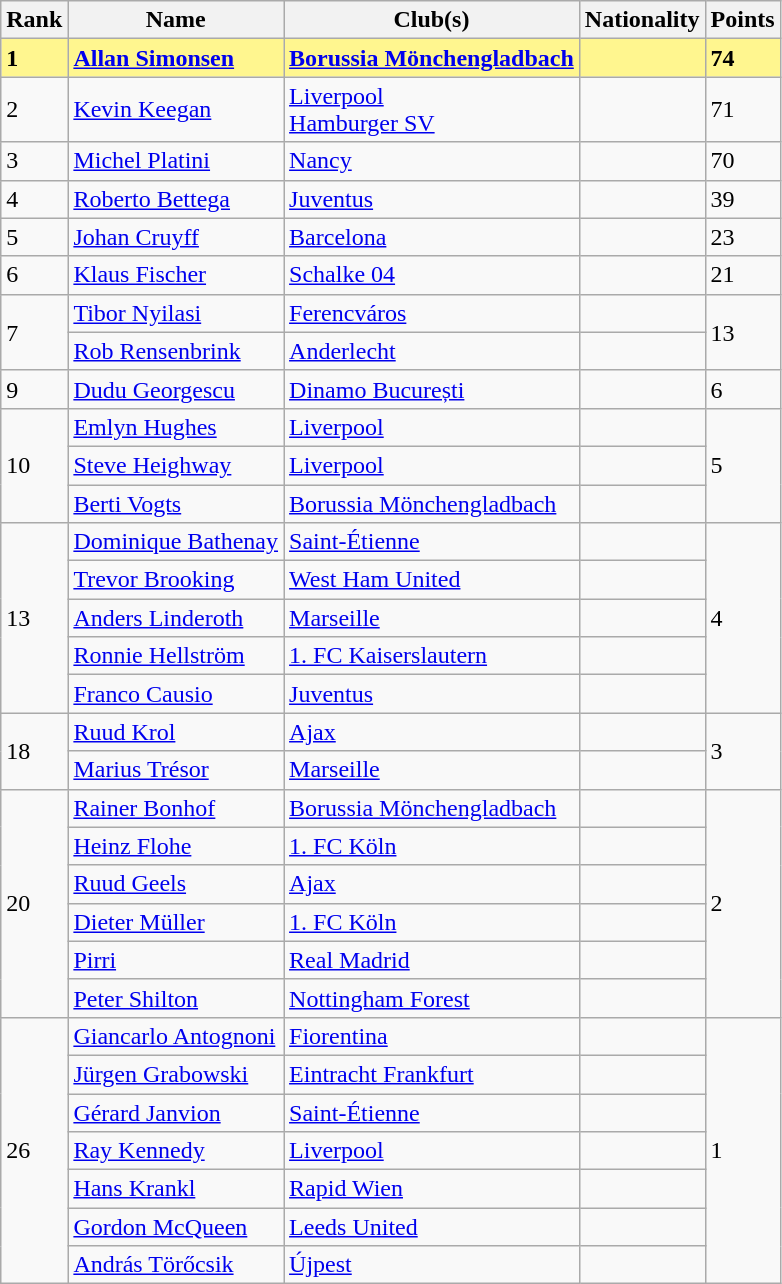<table class="wikitable">
<tr>
<th>Rank</th>
<th>Name</th>
<th>Club(s)</th>
<th>Nationality</th>
<th>Points</th>
</tr>
<tr style="background-color: #FFF68F; font-weight: bold;">
<td>1</td>
<td><a href='#'>Allan Simonsen</a></td>
<td align="left"> <a href='#'>Borussia Mönchengladbach</a></td>
<td></td>
<td>74</td>
</tr>
<tr>
<td>2</td>
<td><a href='#'>Kevin Keegan</a></td>
<td align="left"> <a href='#'>Liverpool</a><br> <a href='#'>Hamburger SV</a></td>
<td></td>
<td>71</td>
</tr>
<tr>
<td>3</td>
<td><a href='#'>Michel Platini</a></td>
<td align="left"> <a href='#'>Nancy</a></td>
<td></td>
<td>70</td>
</tr>
<tr>
<td>4</td>
<td><a href='#'>Roberto Bettega</a></td>
<td align="left">  <a href='#'>Juventus</a></td>
<td></td>
<td>39</td>
</tr>
<tr>
<td>5</td>
<td><a href='#'>Johan Cruyff</a></td>
<td align="left"> <a href='#'>Barcelona</a></td>
<td></td>
<td>23</td>
</tr>
<tr>
<td>6</td>
<td><a href='#'>Klaus Fischer</a></td>
<td align="left"> <a href='#'>Schalke 04</a></td>
<td></td>
<td>21</td>
</tr>
<tr>
<td rowspan="2">7</td>
<td><a href='#'>Tibor Nyilasi</a></td>
<td align="left"> <a href='#'>Ferencváros</a></td>
<td></td>
<td rowspan="2">13</td>
</tr>
<tr>
<td><a href='#'>Rob Rensenbrink</a></td>
<td align="left"> <a href='#'>Anderlecht</a></td>
<td></td>
</tr>
<tr>
<td>9</td>
<td><a href='#'>Dudu Georgescu</a></td>
<td align="left"> <a href='#'>Dinamo București</a></td>
<td></td>
<td>6</td>
</tr>
<tr>
<td rowspan="3">10</td>
<td><a href='#'>Emlyn Hughes</a></td>
<td align="left"> <a href='#'>Liverpool</a></td>
<td></td>
<td rowspan="3">5</td>
</tr>
<tr>
<td><a href='#'>Steve Heighway</a></td>
<td align="left"> <a href='#'>Liverpool</a></td>
<td></td>
</tr>
<tr>
<td><a href='#'>Berti Vogts</a></td>
<td align="left"> <a href='#'>Borussia Mönchengladbach</a></td>
<td></td>
</tr>
<tr>
<td rowspan="5">13</td>
<td><a href='#'>Dominique Bathenay</a></td>
<td align="left"> <a href='#'>Saint-Étienne</a></td>
<td></td>
<td rowspan="5">4</td>
</tr>
<tr>
<td><a href='#'>Trevor Brooking</a></td>
<td align="left">  <a href='#'>West Ham United</a></td>
<td></td>
</tr>
<tr>
<td><a href='#'>Anders Linderoth</a></td>
<td align="left"> <a href='#'>Marseille</a></td>
<td></td>
</tr>
<tr>
<td><a href='#'>Ronnie Hellström</a></td>
<td align="left">  <a href='#'>1. FC Kaiserslautern</a></td>
<td></td>
</tr>
<tr>
<td><a href='#'>Franco Causio</a></td>
<td align="left">  <a href='#'>Juventus</a></td>
<td></td>
</tr>
<tr>
<td rowspan="2">18</td>
<td><a href='#'>Ruud Krol</a></td>
<td align="left">  <a href='#'>Ajax</a></td>
<td></td>
<td rowspan="2">3</td>
</tr>
<tr>
<td><a href='#'>Marius Trésor</a></td>
<td align="left"> <a href='#'>Marseille</a></td>
<td></td>
</tr>
<tr>
<td rowspan="6">20</td>
<td><a href='#'>Rainer Bonhof</a></td>
<td align="left"> <a href='#'>Borussia Mönchengladbach</a></td>
<td></td>
<td rowspan="6">2</td>
</tr>
<tr>
<td><a href='#'>Heinz Flohe</a></td>
<td align="left"> <a href='#'>1. FC Köln</a></td>
<td></td>
</tr>
<tr>
<td><a href='#'>Ruud Geels</a></td>
<td align="left">  <a href='#'>Ajax</a></td>
<td></td>
</tr>
<tr>
<td><a href='#'>Dieter Müller</a></td>
<td align="left"> <a href='#'>1. FC Köln</a></td>
<td></td>
</tr>
<tr>
<td><a href='#'>Pirri</a></td>
<td align="left"> <a href='#'>Real Madrid</a></td>
<td></td>
</tr>
<tr>
<td><a href='#'>Peter Shilton</a></td>
<td align="left"> <a href='#'>Nottingham Forest</a></td>
<td></td>
</tr>
<tr>
<td rowspan="7">26</td>
<td><a href='#'>Giancarlo Antognoni</a></td>
<td align="left">  <a href='#'>Fiorentina</a></td>
<td></td>
<td rowspan="7">1</td>
</tr>
<tr>
<td><a href='#'>Jürgen Grabowski</a></td>
<td align="left"> <a href='#'>Eintracht Frankfurt</a></td>
<td></td>
</tr>
<tr>
<td><a href='#'>Gérard Janvion</a></td>
<td align="left"> <a href='#'>Saint-Étienne</a></td>
<td></td>
</tr>
<tr>
<td><a href='#'>Ray Kennedy</a></td>
<td align="left"> <a href='#'>Liverpool</a></td>
<td></td>
</tr>
<tr>
<td><a href='#'>Hans Krankl</a></td>
<td align="left">  <a href='#'>Rapid Wien</a></td>
<td></td>
</tr>
<tr>
<td><a href='#'>Gordon McQueen</a></td>
<td align="left"> <a href='#'>Leeds United</a></td>
<td></td>
</tr>
<tr>
<td><a href='#'>András Törőcsik</a></td>
<td align="left"> <a href='#'>Újpest</a></td>
<td></td>
</tr>
</table>
